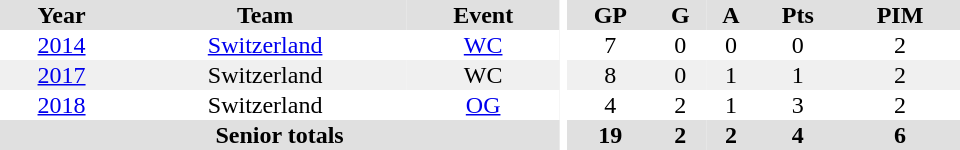<table border="0" cellpadding="1" cellspacing="0" ID="Table3" style="text-align:center; width:40em">
<tr ALIGN="center" bgcolor="#e0e0e0">
<th>Year</th>
<th>Team</th>
<th>Event</th>
<th rowspan="99" bgcolor="#ffffff"></th>
<th>GP</th>
<th>G</th>
<th>A</th>
<th>Pts</th>
<th>PIM</th>
</tr>
<tr>
<td><a href='#'>2014</a></td>
<td><a href='#'>Switzerland</a></td>
<td><a href='#'>WC</a></td>
<td>7</td>
<td>0</td>
<td>0</td>
<td>0</td>
<td>2</td>
</tr>
<tr bgcolor="#f0f0f0">
<td><a href='#'>2017</a></td>
<td>Switzerland</td>
<td>WC</td>
<td>8</td>
<td>0</td>
<td>1</td>
<td>1</td>
<td>2</td>
</tr>
<tr>
<td><a href='#'>2018</a></td>
<td>Switzerland</td>
<td><a href='#'>OG</a></td>
<td>4</td>
<td>2</td>
<td>1</td>
<td>3</td>
<td>2</td>
</tr>
<tr bgcolor="#e0e0e0">
<th colspan="3">Senior totals</th>
<th>19</th>
<th>2</th>
<th>2</th>
<th>4</th>
<th>6</th>
</tr>
</table>
